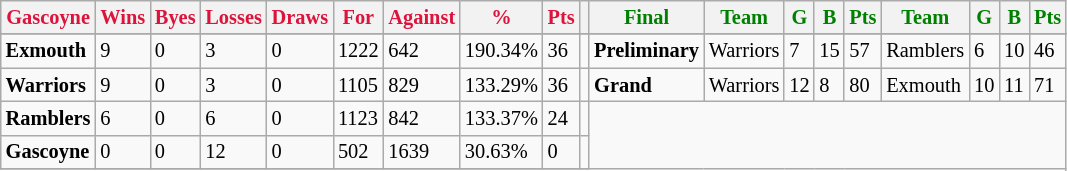<table style="font-size: 85%; text-align: left;" class="wikitable">
<tr>
<th style="color:crimson">Gascoyne</th>
<th style="color:crimson">Wins</th>
<th style="color:crimson">Byes</th>
<th style="color:crimson">Losses</th>
<th style="color:crimson">Draws</th>
<th style="color:crimson">For</th>
<th style="color:crimson">Against</th>
<th style="color:crimson">%</th>
<th style="color:crimson">Pts</th>
<th></th>
<th style="color:green">Final</th>
<th style="color:green">Team</th>
<th style="color:green">G</th>
<th style="color:green">B</th>
<th style="color:green">Pts</th>
<th style="color:green">Team</th>
<th style="color:green">G</th>
<th style="color:green">B</th>
<th style="color:green">Pts</th>
</tr>
<tr>
</tr>
<tr>
</tr>
<tr>
<td><strong>	Exmouth	</strong></td>
<td>9</td>
<td>0</td>
<td>3</td>
<td>0</td>
<td>1222</td>
<td>642</td>
<td>190.34%</td>
<td>36</td>
<td></td>
<td><strong>Preliminary</strong></td>
<td>Warriors</td>
<td>7</td>
<td>15</td>
<td>57</td>
<td>Ramblers</td>
<td>6</td>
<td>10</td>
<td>46</td>
</tr>
<tr>
<td><strong>	Warriors	</strong></td>
<td>9</td>
<td>0</td>
<td>3</td>
<td>0</td>
<td>1105</td>
<td>829</td>
<td>133.29%</td>
<td>36</td>
<td></td>
<td><strong>Grand</strong></td>
<td>Warriors</td>
<td>12</td>
<td>8</td>
<td>80</td>
<td>Exmouth</td>
<td>10</td>
<td>11</td>
<td>71</td>
</tr>
<tr>
<td><strong>	Ramblers	</strong></td>
<td>6</td>
<td>0</td>
<td>6</td>
<td>0</td>
<td>1123</td>
<td>842</td>
<td>133.37%</td>
<td>24</td>
<td></td>
</tr>
<tr>
<td><strong>	Gascoyne	</strong></td>
<td>0</td>
<td>0</td>
<td>12</td>
<td>0</td>
<td>502</td>
<td>1639</td>
<td>30.63%</td>
<td>0</td>
<td></td>
</tr>
<tr>
</tr>
</table>
